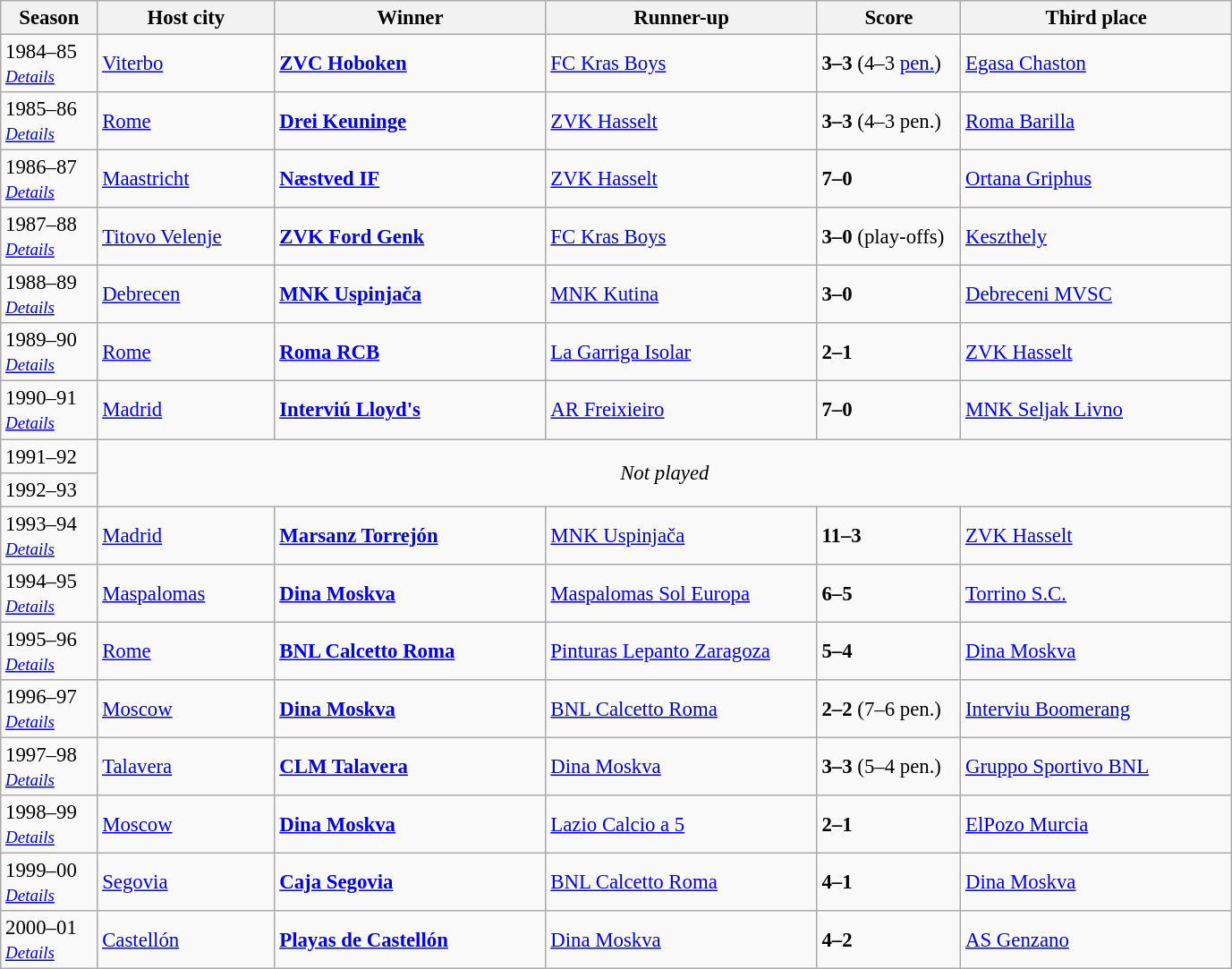<table class="wikitable" style="font-size: 95%;">
<tr>
<th width=65>Season</th>
<th width=125>Host city</th>
<th width=195>Winner</th>
<th width=195>Runner-up</th>
<th width=100>Score</th>
<th width=195>Third place</th>
</tr>
<tr>
<td>1984–85<br> <small><em><a href='#'>Details</a></em></small></td>
<td> <a href='#'>Viterbo</a></td>
<td> <strong><a href='#'>ZVC Hoboken</a></strong></td>
<td> <a href='#'>FC Kras Boys</a></td>
<td><strong>3–3</strong> (4–3 <a href='#'>pen.</a>)</td>
<td> <a href='#'>Egasa Chaston</a></td>
</tr>
<tr>
<td>1985–86<br> <small><em><a href='#'>Details</a></em></small></td>
<td> <a href='#'>Rome</a></td>
<td> <strong><a href='#'>Drei Keuninge</a></strong></td>
<td> <a href='#'>ZVK Hasselt</a></td>
<td><strong>3–3</strong> (4–3 pen.)</td>
<td> <a href='#'>Roma Barilla</a></td>
</tr>
<tr>
<td>1986–87<br> <small><em><a href='#'>Details</a></em></small></td>
<td> <a href='#'>Maastricht</a></td>
<td> <strong><a href='#'>Næstved IF</a></strong></td>
<td> <a href='#'>ZVK Hasselt</a></td>
<td><strong>7–0</strong></td>
<td> <a href='#'>Ortana Griphus</a></td>
</tr>
<tr>
<td>1987–88<br> <small><em><a href='#'>Details</a></em></small></td>
<td> <a href='#'>Titovo Velenje</a></td>
<td> <strong><a href='#'>ZVK Ford Genk</a></strong></td>
<td> <a href='#'>FC Kras Boys</a></td>
<td><strong>3–0</strong> (play-offs)</td>
<td> <a href='#'>Keszthely</a></td>
</tr>
<tr>
<td>1988–89<br> <small><em><a href='#'>Details</a></em></small></td>
<td> <a href='#'>Debrecen</a></td>
<td> <strong><a href='#'>MNK Uspinjača</a></strong></td>
<td> <a href='#'>MNK Kutina</a></td>
<td><strong>3–0</strong></td>
<td> <a href='#'>Debreceni MVSC</a></td>
</tr>
<tr>
<td>1989–90<br> <small><em><a href='#'>Details</a></em></small></td>
<td> <a href='#'>Rome</a></td>
<td> <strong><a href='#'>Roma RCB</a></strong></td>
<td> <a href='#'>La Garriga Isolar</a></td>
<td><strong>2–1</strong></td>
<td> <a href='#'>ZVK Hasselt</a></td>
</tr>
<tr>
<td>1990–91<br> <small><em><a href='#'>Details</a></em></small></td>
<td> <a href='#'>Madrid</a></td>
<td> <strong><a href='#'>Interviú Lloyd's</a></strong></td>
<td> <a href='#'>AR Freixieiro</a></td>
<td><strong>7–0</strong></td>
<td> <a href='#'>MNK Seljak Livno</a></td>
</tr>
<tr>
<td>1991–92</td>
<td rowspan=2 colspan=5 align=center><em>Not played</em></td>
</tr>
<tr>
<td>1992–93</td>
</tr>
<tr>
<td>1993–94<br> <small><em><a href='#'>Details</a></em></small></td>
<td> <a href='#'>Madrid</a></td>
<td> <strong><a href='#'>Marsanz Torrejón</a></strong></td>
<td> <a href='#'>MNK Uspinjača</a></td>
<td><strong>11–3</strong></td>
<td> <a href='#'>ZVK Hasselt</a></td>
</tr>
<tr>
<td>1994–95<br> <small><em><a href='#'>Details</a></em></small></td>
<td> <a href='#'>Maspalomas</a></td>
<td> <strong><a href='#'>Dina Moskva</a></strong></td>
<td> <a href='#'>Maspalomas Sol Europa</a></td>
<td><strong>6–5</strong></td>
<td> <a href='#'>Torrino S.C.</a></td>
</tr>
<tr>
<td>1995–96<br> <small><em><a href='#'>Details</a></em></small></td>
<td> <a href='#'>Rome</a></td>
<td> <strong><a href='#'>BNL Calcetto Roma</a></strong></td>
<td> <a href='#'>Pinturas Lepanto Zaragoza</a></td>
<td><strong>5–4</strong></td>
<td> <a href='#'>Dina Moskva</a></td>
</tr>
<tr>
<td>1996–97<br> <small><em><a href='#'>Details</a></em></small></td>
<td> <a href='#'>Moscow</a></td>
<td> <strong><a href='#'>Dina Moskva</a></strong></td>
<td> <a href='#'>BNL Calcetto Roma</a></td>
<td><strong>2–2</strong> (7–6 pen.)</td>
<td> <a href='#'>Interviu Boomerang</a></td>
</tr>
<tr>
<td>1997–98<br> <small><em><a href='#'>Details</a></em></small></td>
<td> <a href='#'>Talavera</a></td>
<td> <strong><a href='#'>CLM Talavera</a></strong></td>
<td> <a href='#'>Dina Moskva</a></td>
<td><strong>3–3</strong> (5–4 pen.)</td>
<td> <a href='#'>Gruppo Sportivo BNL</a></td>
</tr>
<tr>
<td>1998–99<br> <small><em><a href='#'>Details</a></em></small></td>
<td> <a href='#'>Moscow</a></td>
<td> <strong><a href='#'>Dina Moskva</a></strong></td>
<td> <a href='#'>Lazio Calcio a 5</a></td>
<td><strong>2–1</strong></td>
<td> <a href='#'>ElPozo Murcia</a></td>
</tr>
<tr>
<td>1999–00<br> <small><em><a href='#'>Details</a></em></small></td>
<td> <a href='#'>Segovia</a></td>
<td> <strong><a href='#'>Caja Segovia</a></strong></td>
<td> <a href='#'>BNL Calcetto Roma</a></td>
<td><strong>4–1</strong></td>
<td> <a href='#'>Dina Moskva</a></td>
</tr>
<tr>
<td>2000–01<br> <small><em><a href='#'>Details</a></em></small></td>
<td> <a href='#'>Castellón</a></td>
<td> <strong><a href='#'>Playas de Castellón</a></strong></td>
<td> <a href='#'>Dina Moskva</a></td>
<td><strong>4–2</strong></td>
<td> <a href='#'>AS Genzano</a></td>
</tr>
</table>
